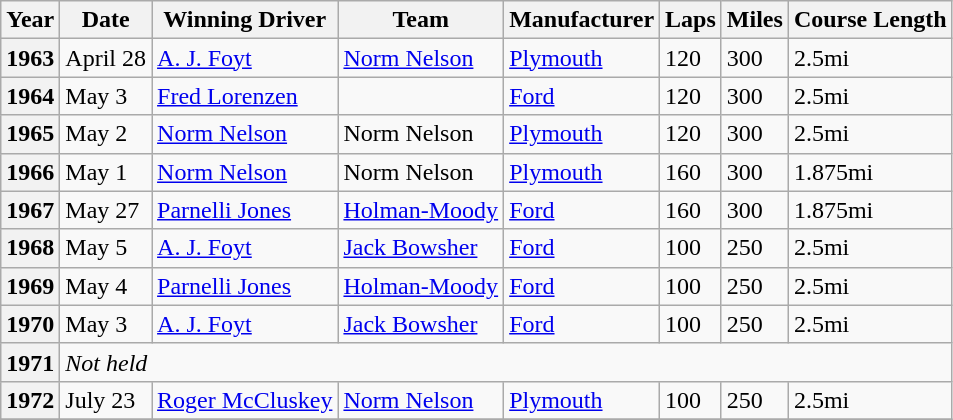<table class="wikitable" font-size:"85%">
<tr>
<th>Year</th>
<th>Date</th>
<th>Winning Driver</th>
<th>Team</th>
<th>Manufacturer</th>
<th>Laps</th>
<th>Miles</th>
<th>Course Length</th>
</tr>
<tr>
<th>1963</th>
<td>April 28</td>
<td><a href='#'>A. J. Foyt</a></td>
<td><a href='#'>Norm Nelson</a></td>
<td><a href='#'>Plymouth</a></td>
<td>120</td>
<td>300</td>
<td>2.5mi</td>
</tr>
<tr>
<th>1964</th>
<td>May 3</td>
<td><a href='#'>Fred Lorenzen</a></td>
<td></td>
<td><a href='#'>Ford</a></td>
<td>120</td>
<td>300</td>
<td>2.5mi</td>
</tr>
<tr>
<th>1965</th>
<td>May 2</td>
<td><a href='#'>Norm Nelson</a></td>
<td>Norm Nelson</td>
<td><a href='#'>Plymouth</a></td>
<td>120</td>
<td>300</td>
<td>2.5mi</td>
</tr>
<tr>
<th>1966</th>
<td>May 1</td>
<td><a href='#'>Norm Nelson</a></td>
<td>Norm Nelson</td>
<td><a href='#'>Plymouth</a></td>
<td>160</td>
<td>300</td>
<td>1.875mi</td>
</tr>
<tr>
<th>1967</th>
<td>May 27</td>
<td><a href='#'>Parnelli Jones</a></td>
<td><a href='#'>Holman-Moody</a></td>
<td><a href='#'>Ford</a></td>
<td>160</td>
<td>300</td>
<td>1.875mi</td>
</tr>
<tr>
<th>1968</th>
<td>May 5</td>
<td><a href='#'>A. J. Foyt</a></td>
<td><a href='#'>Jack Bowsher</a></td>
<td><a href='#'>Ford</a></td>
<td>100</td>
<td>250</td>
<td>2.5mi</td>
</tr>
<tr>
<th>1969</th>
<td>May 4</td>
<td><a href='#'>Parnelli Jones</a></td>
<td><a href='#'>Holman-Moody</a></td>
<td><a href='#'>Ford</a></td>
<td>100</td>
<td>250</td>
<td>2.5mi</td>
</tr>
<tr>
<th>1970</th>
<td>May 3</td>
<td><a href='#'>A. J. Foyt</a></td>
<td><a href='#'>Jack Bowsher</a></td>
<td><a href='#'>Ford</a></td>
<td>100</td>
<td>250</td>
<td>2.5mi</td>
</tr>
<tr>
<th>1971</th>
<td colspan=7><em>Not held</em></td>
</tr>
<tr>
<th>1972</th>
<td>July 23</td>
<td><a href='#'>Roger McCluskey</a></td>
<td><a href='#'>Norm Nelson</a></td>
<td><a href='#'>Plymouth</a></td>
<td>100</td>
<td>250</td>
<td>2.5mi</td>
</tr>
<tr>
</tr>
</table>
